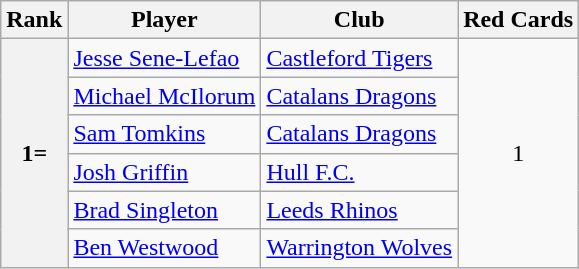<table class="wikitable sortable" style="text-align:center">
<tr>
<th>Rank</th>
<th>Player</th>
<th>Club</th>
<th> Red Cards</th>
</tr>
<tr>
<th Rowspan=6>1=</th>
<td align="left"> <a href='#'>Jesse Sene-Lefao</a></td>
<td align="left"> <a href='#'>Castleford Tigers</a></td>
<td Rowspan=6>1</td>
</tr>
<tr>
<td align="left"> <a href='#'>Michael McIlorum</a></td>
<td align="left"> <a href='#'>Catalans Dragons</a></td>
</tr>
<tr>
<td align="left"> <a href='#'>Sam Tomkins</a></td>
<td align="left"> <a href='#'>Catalans Dragons</a></td>
</tr>
<tr>
<td align="left"> <a href='#'>Josh Griffin</a></td>
<td align="left"> <a href='#'>Hull F.C.</a></td>
</tr>
<tr>
<td align="left"> <a href='#'>Brad Singleton</a></td>
<td align="left"> <a href='#'>Leeds Rhinos</a></td>
</tr>
<tr>
<td align="left"> <a href='#'>Ben Westwood</a></td>
<td align="left"> <a href='#'>Warrington Wolves</a></td>
</tr>
</table>
